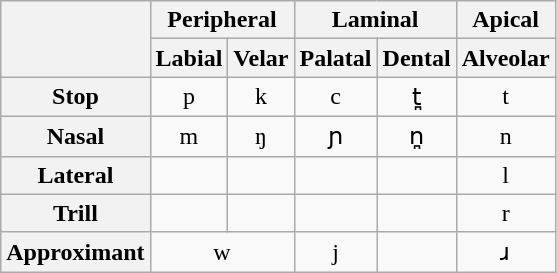<table class="wikitable" style="text-align: center;">
<tr>
<th rowspan="2"></th>
<th colspan="2">Peripheral</th>
<th colspan="2">Laminal</th>
<th>Apical</th>
</tr>
<tr>
<th>Labial</th>
<th>Velar</th>
<th>Palatal</th>
<th>Dental</th>
<th>Alveolar</th>
</tr>
<tr>
<th>Stop</th>
<td>p</td>
<td>k</td>
<td>c</td>
<td>t̪</td>
<td>t</td>
</tr>
<tr>
<th>Nasal</th>
<td>m</td>
<td>ŋ</td>
<td>ɲ</td>
<td>n̪</td>
<td>n</td>
</tr>
<tr>
<th>Lateral</th>
<td></td>
<td></td>
<td></td>
<td></td>
<td>l</td>
</tr>
<tr>
<th>Trill</th>
<td></td>
<td></td>
<td></td>
<td></td>
<td>r</td>
</tr>
<tr>
<th>Approximant</th>
<td colspan="2">w</td>
<td>j</td>
<td></td>
<td>ɹ</td>
</tr>
</table>
